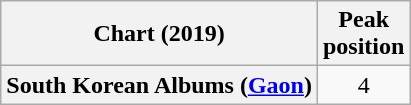<table class="wikitable plainrowheaders" style="text-align:center">
<tr>
<th scope="col">Chart (2019)</th>
<th scope="col">Peak<br> position</th>
</tr>
<tr>
<th scope="row">South Korean Albums (<a href='#'>Gaon</a>)</th>
<td>4</td>
</tr>
</table>
